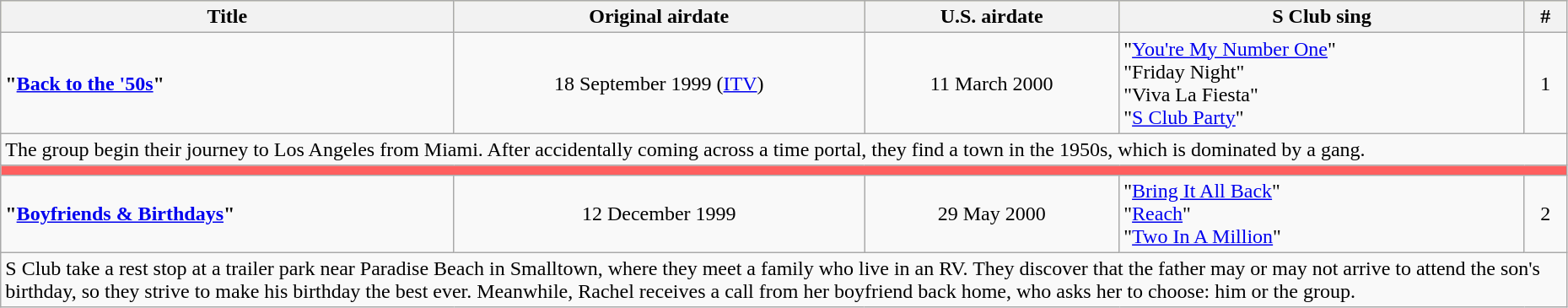<table class="wikitable" style=width:98%;>
<tr bgcolor="#FFFFBF">
<th>Title</th>
<th align="center">Original airdate</th>
<th align="center">U.S. airdate</th>
<th align="center">S Club sing</th>
<th align="center">#</th>
</tr>
<tr>
<td><strong>"<a href='#'>Back to the '50s</a>"</strong></td>
<td align="center">18 September 1999 (<a href='#'>ITV</a>)</td>
<td align="center">11 March 2000</td>
<td>"<a href='#'>You're My Number One</a>"<br>"Friday Night"<br>"Viva La Fiesta"<br>"<a href='#'>S Club Party</a>"</td>
<td align="center">1</td>
</tr>
<tr>
<td colspan="5">The group begin their journey to Los Angeles from Miami. After accidentally coming across a time portal, they find a town in the 1950s, which is dominated by a gang.</td>
</tr>
<tr>
<td colspan="5" bgcolor="FF5F5F"></td>
</tr>
<tr>
<td><strong>"<a href='#'>Boyfriends & Birthdays</a>"</strong></td>
<td align="center">12 December 1999</td>
<td align="center">29 May 2000</td>
<td>"<a href='#'>Bring It All Back</a>"<br>"<a href='#'>Reach</a>"<br>"<a href='#'>Two In A Million</a>"</td>
<td align="center">2</td>
</tr>
<tr>
<td colspan="5">S Club take a rest stop at a trailer park near Paradise Beach in Smalltown, where they meet a family who live in an RV. They discover that the father may or may not arrive to attend the son's birthday, so they strive to make his birthday the best ever. Meanwhile, Rachel receives a call from her boyfriend back home, who asks her to choose: him or the group.</td>
</tr>
</table>
